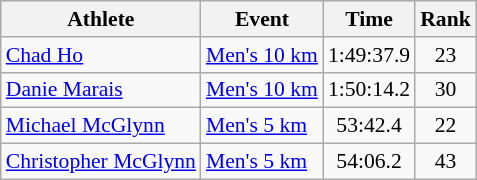<table class="wikitable" style="font-size:90%;">
<tr>
<th>Athlete</th>
<th>Event</th>
<th>Time</th>
<th>Rank</th>
</tr>
<tr align=center>
<td align=left><a href='#'>Chad Ho</a></td>
<td align=left><a href='#'>Men's 10 km</a></td>
<td>1:49:37.9</td>
<td>23</td>
</tr>
<tr align=center>
<td align=left><a href='#'>Danie Marais</a></td>
<td align=left><a href='#'>Men's 10 km</a></td>
<td>1:50:14.2</td>
<td>30</td>
</tr>
<tr align=center>
<td align=left><a href='#'>Michael McGlynn</a></td>
<td align=left><a href='#'>Men's 5 km</a></td>
<td>53:42.4</td>
<td>22</td>
</tr>
<tr align=center>
<td align=left><a href='#'>Christopher McGlynn</a></td>
<td align=left><a href='#'>Men's 5 km</a></td>
<td>54:06.2</td>
<td>43</td>
</tr>
</table>
